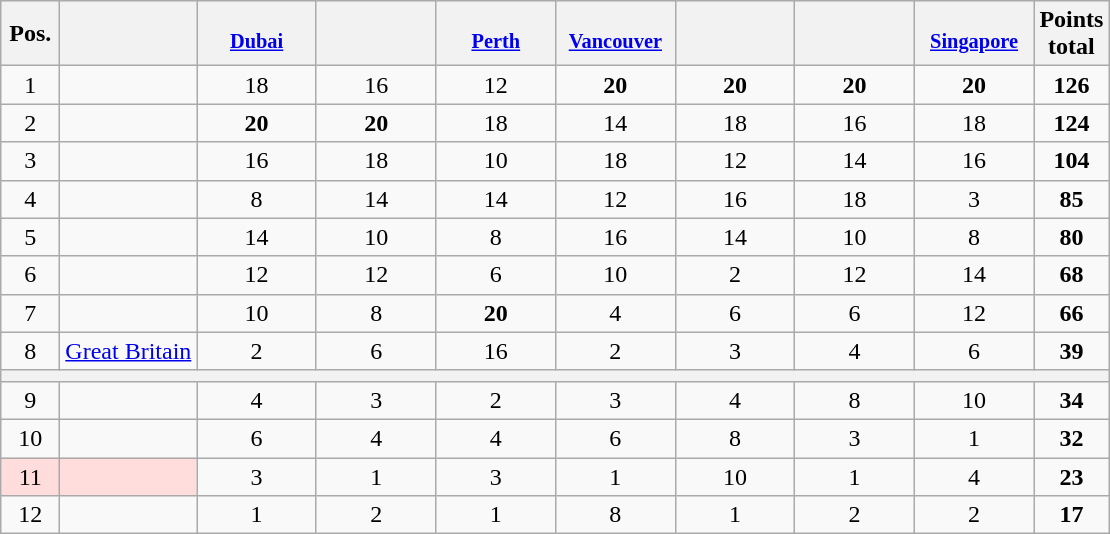<table class="wikitable sortable" style="text-align:center;">
<tr bgcolor="#efefef">
<th style="width:2em;">Pos.</th>
<th></th>
<th style="width:5.2em;;font-size:85%;vertical-align:top;padding-left:4px;;padding-right:4px;;"><br><a href='#'>Dubai</a></th>
<th style="width:5.2em;;font-size:85%;vertical-align:top;padding-left:4px;;padding-right:4px;;"><br></th>
<th style="width:5.2em;;font-size:85%;vertical-align:top;padding-left:4px;;padding-right:4px;;"><br><a href='#'>Perth</a></th>
<th style="width:5.2em;;font-size:85%;vertical-align:top;padding-left:4px;;padding-right:4px;;"><br><a href='#'>Vancouver</a></th>
<th style="width:5.2em;;font-size:85%;vertical-align:top;padding-left:4px;;padding-right:4px;;"><br></th>
<th style="width:5.2em;;font-size:85%;vertical-align:top;padding-left:4px;;padding-right:4px;;"><br></th>
<th style="width:5.2em;;font-size:85%;vertical-align:top;padding-left:4px;;padding-right:4px;;"><br><a href='#'>Singapore</a></th>
<th>Points<br>total</th>
</tr>
<tr>
<td>1</td>
<td align="left"></td>
<td>18</td>
<td>16</td>
<td>12</td>
<td><strong>20</strong></td>
<td><strong>20</strong></td>
<td><strong>20</strong></td>
<td><strong>20</strong></td>
<td><strong>126</strong></td>
</tr>
<tr>
<td>2</td>
<td align="left"></td>
<td><strong>20</strong></td>
<td><strong>20</strong></td>
<td>18</td>
<td>14</td>
<td>18</td>
<td>16</td>
<td>18</td>
<td><strong>124</strong></td>
</tr>
<tr>
<td>3</td>
<td align="left"></td>
<td>16</td>
<td>18</td>
<td>10</td>
<td>18</td>
<td>12</td>
<td>14</td>
<td>16</td>
<td><strong>104</strong></td>
</tr>
<tr>
<td>4</td>
<td align="left"></td>
<td>8</td>
<td>14</td>
<td>14</td>
<td>12</td>
<td>16</td>
<td>18</td>
<td>3</td>
<td><strong>85</strong></td>
</tr>
<tr>
<td>5</td>
<td align="left"></td>
<td>14</td>
<td>10</td>
<td>8</td>
<td>16</td>
<td>14</td>
<td>10</td>
<td>8</td>
<td><strong>80</strong></td>
</tr>
<tr>
<td>6</td>
<td align="left"></td>
<td>12</td>
<td>12</td>
<td>6</td>
<td>10</td>
<td>2</td>
<td>12</td>
<td>14</td>
<td><strong>68</strong></td>
</tr>
<tr>
<td>7</td>
<td align="left"></td>
<td>10</td>
<td>8</td>
<td><strong>20</strong></td>
<td>4</td>
<td>6</td>
<td>6</td>
<td>12</td>
<td><strong>66</strong></td>
</tr>
<tr>
<td>8</td>
<td align="left"> <a href='#'>Great Britain</a></td>
<td>2</td>
<td>6</td>
<td>16</td>
<td>2</td>
<td>3</td>
<td>4</td>
<td>6</td>
<td><strong>39</strong></td>
</tr>
<tr>
<th colspan="10"></th>
</tr>
<tr>
<td>9</td>
<td align="left"></td>
<td>4</td>
<td>3</td>
<td>2</td>
<td>3</td>
<td>4</td>
<td>8</td>
<td>10</td>
<td><strong>34</strong></td>
</tr>
<tr>
<td>10</td>
<td align="left"></td>
<td>6</td>
<td>4</td>
<td>4</td>
<td>6</td>
<td>8</td>
<td>3</td>
<td>1</td>
<td><strong>32</strong></td>
</tr>
<tr>
<td style="background:#fdd;">11</td>
<td style="background:#fdd;" align=left></td>
<td>3</td>
<td>1</td>
<td>3</td>
<td>1</td>
<td>10</td>
<td>1</td>
<td>4</td>
<td><strong>23</strong></td>
</tr>
<tr>
<td>12</td>
<td align="left"></td>
<td>1</td>
<td>2</td>
<td>1</td>
<td>8</td>
<td>1</td>
<td>2</td>
<td>2</td>
<td><strong>17</strong></td>
</tr>
</table>
